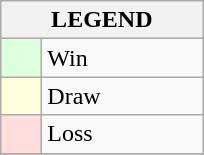<table class="wikitable">
<tr>
<th colspan="2">LEGEND</th>
</tr>
<tr>
<td style="background:#ddffdd;" width=20> </td>
<td width=100>Win</td>
</tr>
<tr>
<td style="background:#ffffdd"  width=20> </td>
<td width=100>Draw</td>
</tr>
<tr>
<td style="background:#ffdddd;" width=20> </td>
<td width=100>Loss</td>
</tr>
<tr>
</tr>
</table>
